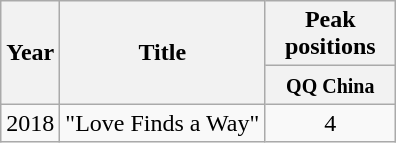<table class="wikitable">
<tr>
<th rowspan="2">Year</th>
<th rowspan="2">Title</th>
<th colspan="8">Peak positions</th>
</tr>
<tr>
<th style="width:80px;"><small>QQ China </small></th>
</tr>
<tr>
<td>2018</td>
<td>"Love Finds a Way"</td>
<td style="text-align:center;">4</td>
</tr>
</table>
